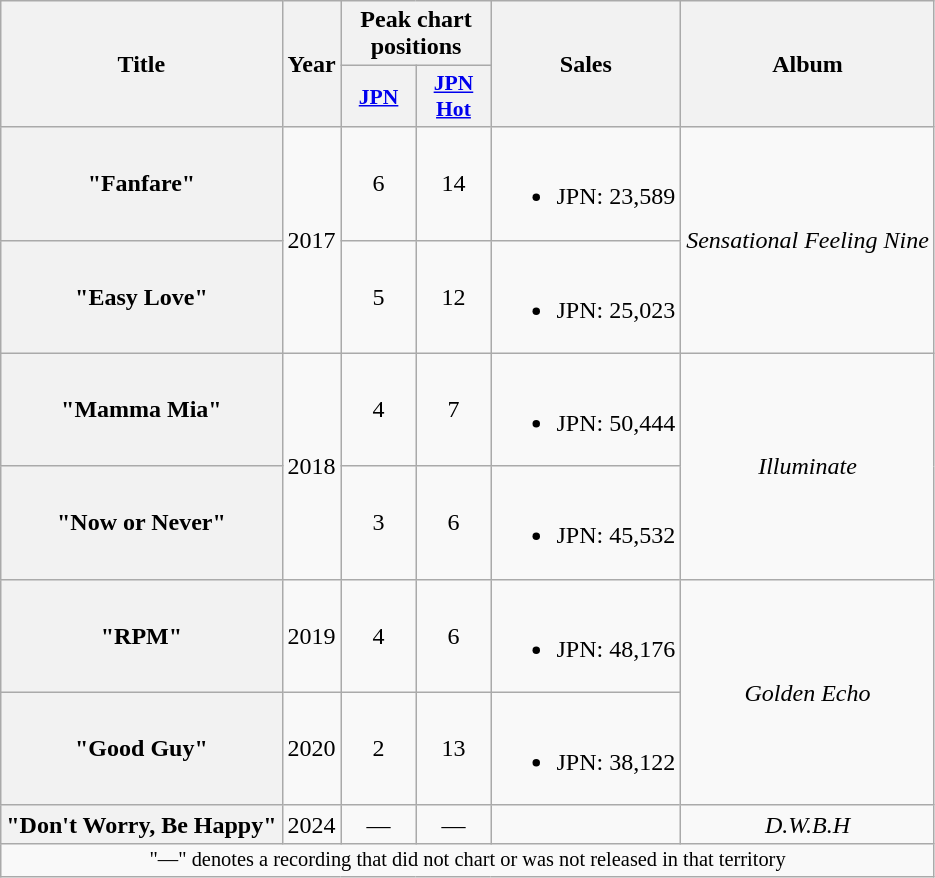<table class="wikitable plainrowheaders" style="text-align:center">
<tr>
<th scope="col" rowspan="2">Title</th>
<th scope="col" rowspan="2">Year</th>
<th scope="col" colspan="2">Peak chart positions</th>
<th scope="col" rowspan="2">Sales</th>
<th scope="col" rowspan="2">Album</th>
</tr>
<tr>
<th scope="col" style="width:3em;font-size:90%"><a href='#'>JPN</a><br></th>
<th scope="col" style="width:3em;font-size:90%"><a href='#'>JPN<br>Hot</a><br></th>
</tr>
<tr>
<th scope="row">"Fanfare"</th>
<td rowspan="2">2017</td>
<td>6</td>
<td>14</td>
<td><br><ul><li>JPN: 23,589</li></ul></td>
<td rowspan="2"><em>Sensational Feeling Nine</em></td>
</tr>
<tr>
<th scope="row">"Easy Love"</th>
<td>5</td>
<td>12</td>
<td><br><ul><li>JPN: 25,023</li></ul></td>
</tr>
<tr>
<th scope="row">"Mamma Mia"</th>
<td rowspan="2">2018</td>
<td>4</td>
<td>7</td>
<td><br><ul><li>JPN: 50,444</li></ul></td>
<td rowspan="2"><em>Illuminate</em></td>
</tr>
<tr>
<th scope="row">"Now or Never"</th>
<td>3</td>
<td>6</td>
<td><br><ul><li>JPN: 45,532</li></ul></td>
</tr>
<tr>
<th scope="row">"RPM"</th>
<td>2019</td>
<td>4</td>
<td>6</td>
<td><br><ul><li>JPN: 48,176</li></ul></td>
<td rowspan="2"><em>Golden Echo</em></td>
</tr>
<tr>
<th scope="row">"Good Guy"</th>
<td>2020</td>
<td>2</td>
<td>13</td>
<td><br><ul><li>JPN: 38,122</li></ul></td>
</tr>
<tr>
<th scope="row">"Don't Worry, Be Happy"</th>
<td>2024</td>
<td>—</td>
<td>—</td>
<td></td>
<td><em>D.W.B.H</em></td>
</tr>
<tr>
<td colspan="9" style="font-size:85%">"—" denotes a recording that did not chart or was not released in that territory</td>
</tr>
</table>
